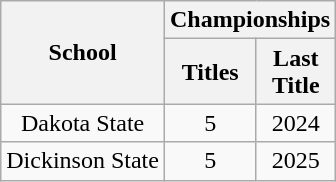<table class="wikitable sortable" style="text-align:center">
<tr>
<th rowspan=2>School</th>
<th colspan=2>Championships</th>
</tr>
<tr>
<th>Titles</th>
<th>Last<br>Title</th>
</tr>
<tr>
<td>Dakota State</td>
<td>5</td>
<td>2024</td>
</tr>
<tr>
<td>Dickinson State</td>
<td>5</td>
<td>2025</td>
</tr>
</table>
